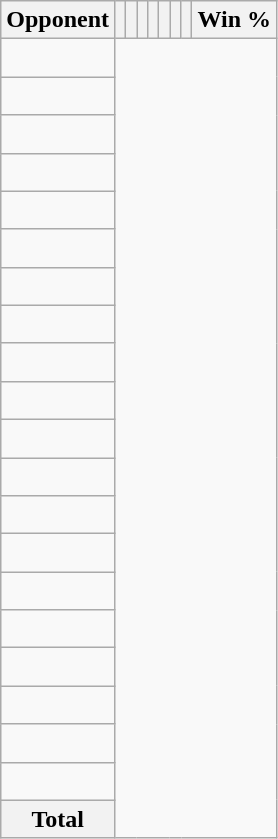<table class="wikitable sortable collapsible collapsed" style="text-align: center;">
<tr>
<th>Opponent</th>
<th></th>
<th></th>
<th></th>
<th></th>
<th></th>
<th></th>
<th></th>
<th>Win %</th>
</tr>
<tr>
<td align="left"><br></td>
</tr>
<tr>
<td align="left"><br></td>
</tr>
<tr>
<td align="left"><br></td>
</tr>
<tr>
<td align="left"><br></td>
</tr>
<tr>
<td align="left"><br></td>
</tr>
<tr>
<td align="left"><br></td>
</tr>
<tr>
<td align="left"><br></td>
</tr>
<tr>
<td align="left"><br></td>
</tr>
<tr>
<td align="left"><br></td>
</tr>
<tr>
<td align="left"><br></td>
</tr>
<tr>
<td align="left"><br></td>
</tr>
<tr>
<td align="left"><br></td>
</tr>
<tr>
<td align="left"><br></td>
</tr>
<tr>
<td align="left"><br></td>
</tr>
<tr>
<td align="left"><br></td>
</tr>
<tr>
<td align="left"><br></td>
</tr>
<tr>
<td align="left"><br></td>
</tr>
<tr>
<td align="left"><br></td>
</tr>
<tr>
<td align="left"><br></td>
</tr>
<tr>
<td align="left"><br></td>
</tr>
<tr class="sortbottom">
<th>Total<br></th>
</tr>
</table>
